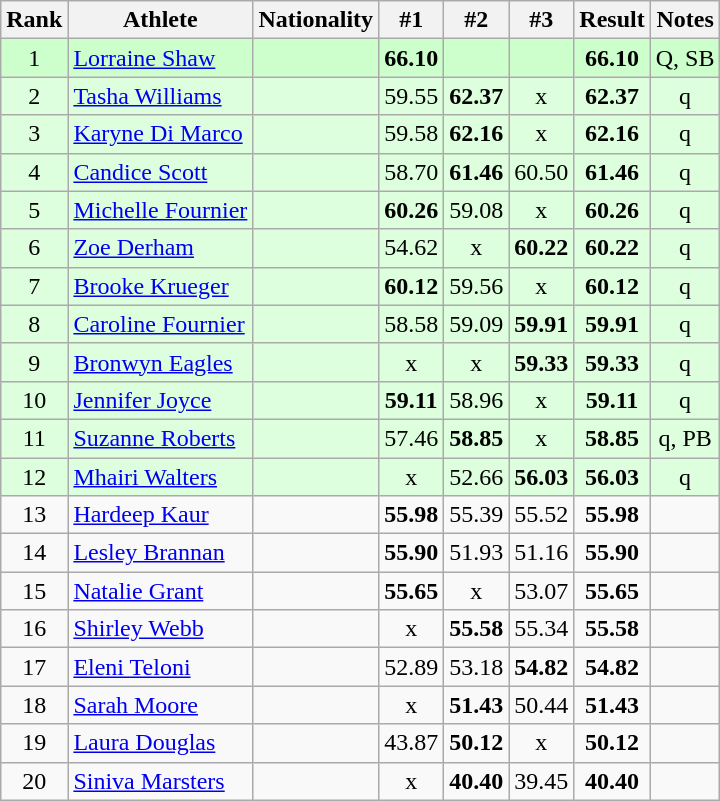<table class="wikitable sortable" style="text-align:center">
<tr>
<th>Rank</th>
<th>Athlete</th>
<th>Nationality</th>
<th>#1</th>
<th>#2</th>
<th>#3</th>
<th>Result</th>
<th>Notes</th>
</tr>
<tr bgcolor=ccffcc>
<td>1</td>
<td align="left"><a href='#'>Lorraine Shaw</a></td>
<td align=left></td>
<td><strong>66.10</strong></td>
<td></td>
<td></td>
<td><strong>66.10</strong></td>
<td>Q, SB</td>
</tr>
<tr bgcolor=ddffdd>
<td>2</td>
<td align="left"><a href='#'>Tasha Williams</a></td>
<td align=left></td>
<td>59.55</td>
<td><strong>62.37</strong></td>
<td>x</td>
<td><strong>62.37</strong></td>
<td>q</td>
</tr>
<tr bgcolor=ddffdd>
<td>3</td>
<td align="left"><a href='#'>Karyne Di Marco</a></td>
<td align=left></td>
<td>59.58</td>
<td><strong>62.16</strong></td>
<td>x</td>
<td><strong>62.16</strong></td>
<td>q</td>
</tr>
<tr bgcolor=ddffdd>
<td>4</td>
<td align="left"><a href='#'>Candice Scott</a></td>
<td align=left></td>
<td>58.70</td>
<td><strong>61.46</strong></td>
<td>60.50</td>
<td><strong>61.46</strong></td>
<td>q</td>
</tr>
<tr bgcolor=ddffdd>
<td>5</td>
<td align="left"><a href='#'>Michelle Fournier</a></td>
<td align=left></td>
<td><strong>60.26</strong></td>
<td>59.08</td>
<td>x</td>
<td><strong>60.26</strong></td>
<td>q</td>
</tr>
<tr bgcolor=ddffdd>
<td>6</td>
<td align="left"><a href='#'>Zoe Derham</a></td>
<td align=left></td>
<td>54.62</td>
<td>x</td>
<td><strong>60.22</strong></td>
<td><strong>60.22</strong></td>
<td>q</td>
</tr>
<tr bgcolor=ddffdd>
<td>7</td>
<td align="left"><a href='#'>Brooke Krueger</a></td>
<td align=left></td>
<td><strong>60.12</strong></td>
<td>59.56</td>
<td>x</td>
<td><strong>60.12</strong></td>
<td>q</td>
</tr>
<tr bgcolor=ddffdd>
<td>8</td>
<td align="left"><a href='#'>Caroline Fournier</a></td>
<td align=left></td>
<td>58.58</td>
<td>59.09</td>
<td><strong>59.91</strong></td>
<td><strong>59.91</strong></td>
<td>q</td>
</tr>
<tr bgcolor=ddffdd>
<td>9</td>
<td align="left"><a href='#'>Bronwyn Eagles</a></td>
<td align=left></td>
<td>x</td>
<td>x</td>
<td><strong>59.33</strong></td>
<td><strong>59.33</strong></td>
<td>q</td>
</tr>
<tr bgcolor=ddffdd>
<td>10</td>
<td align="left"><a href='#'>Jennifer Joyce</a></td>
<td align=left></td>
<td><strong>59.11</strong></td>
<td>58.96</td>
<td>x</td>
<td><strong>59.11</strong></td>
<td>q</td>
</tr>
<tr bgcolor=ddffdd>
<td>11</td>
<td align="left"><a href='#'>Suzanne Roberts</a></td>
<td align=left></td>
<td>57.46</td>
<td><strong>58.85</strong></td>
<td>x</td>
<td><strong>58.85</strong></td>
<td>q, PB</td>
</tr>
<tr bgcolor=ddffdd>
<td>12</td>
<td align="left"><a href='#'>Mhairi Walters</a></td>
<td align=left></td>
<td>x</td>
<td>52.66</td>
<td><strong>56.03</strong></td>
<td><strong>56.03</strong></td>
<td>q</td>
</tr>
<tr>
<td>13</td>
<td align="left"><a href='#'>Hardeep Kaur</a></td>
<td align=left></td>
<td><strong>55.98</strong></td>
<td>55.39</td>
<td>55.52</td>
<td><strong>55.98</strong></td>
<td></td>
</tr>
<tr>
<td>14</td>
<td align="left"><a href='#'>Lesley Brannan</a></td>
<td align=left></td>
<td><strong>55.90</strong></td>
<td>51.93</td>
<td>51.16</td>
<td><strong>55.90</strong></td>
<td></td>
</tr>
<tr>
<td>15</td>
<td align="left"><a href='#'>Natalie Grant</a></td>
<td align=left></td>
<td><strong>55.65</strong></td>
<td>x</td>
<td>53.07</td>
<td><strong>55.65</strong></td>
<td></td>
</tr>
<tr>
<td>16</td>
<td align="left"><a href='#'>Shirley Webb</a></td>
<td align=left></td>
<td>x</td>
<td><strong>55.58</strong></td>
<td>55.34</td>
<td><strong>55.58</strong></td>
<td></td>
</tr>
<tr>
<td>17</td>
<td align="left"><a href='#'>Eleni Teloni</a></td>
<td align=left></td>
<td>52.89</td>
<td>53.18</td>
<td><strong>54.82</strong></td>
<td><strong>54.82</strong></td>
<td></td>
</tr>
<tr>
<td>18</td>
<td align="left"><a href='#'>Sarah Moore</a></td>
<td align=left></td>
<td>x</td>
<td><strong>51.43</strong></td>
<td>50.44</td>
<td><strong>51.43</strong></td>
<td></td>
</tr>
<tr>
<td>19</td>
<td align="left"><a href='#'>Laura Douglas</a></td>
<td align=left></td>
<td>43.87</td>
<td><strong>50.12</strong></td>
<td>x</td>
<td><strong>50.12</strong></td>
<td></td>
</tr>
<tr>
<td>20</td>
<td align="left"><a href='#'>Siniva Marsters</a></td>
<td align=left></td>
<td>x</td>
<td><strong>40.40</strong></td>
<td>39.45</td>
<td><strong>40.40</strong></td>
<td></td>
</tr>
</table>
